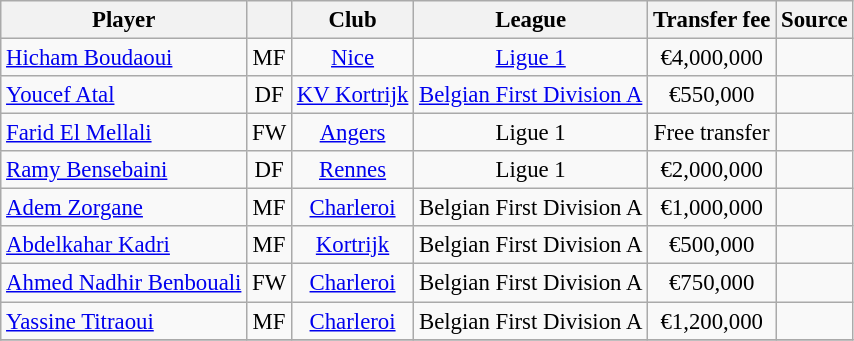<table class="wikitable plainrowheaders sortable" style="text-align:center;font-size:95%">
<tr>
<th>Player</th>
<th></th>
<th>Club</th>
<th>League</th>
<th>Transfer fee</th>
<th>Source</th>
</tr>
<tr>
<td align="left"> <a href='#'>Hicham Boudaoui</a></td>
<td>MF</td>
<td><a href='#'>Nice</a></td>
<td> <a href='#'>Ligue 1</a></td>
<td>€4,000,000</td>
<td></td>
</tr>
<tr>
<td align="left"> <a href='#'>Youcef Atal</a></td>
<td>DF</td>
<td><a href='#'>KV Kortrijk</a></td>
<td> <a href='#'>Belgian First Division A</a></td>
<td>€550,000</td>
<td></td>
</tr>
<tr>
<td align="left"> <a href='#'>Farid El Mellali</a></td>
<td>FW</td>
<td><a href='#'>Angers</a></td>
<td> Ligue 1</td>
<td>Free transfer</td>
<td></td>
</tr>
<tr>
<td align="left"> <a href='#'>Ramy Bensebaini</a></td>
<td>DF</td>
<td><a href='#'>Rennes</a></td>
<td> Ligue 1</td>
<td>€2,000,000</td>
<td></td>
</tr>
<tr>
<td align="left"> <a href='#'>Adem Zorgane</a></td>
<td>MF</td>
<td><a href='#'>Charleroi</a></td>
<td> Belgian First Division A</td>
<td>€1,000,000</td>
<td></td>
</tr>
<tr>
<td align="left"> <a href='#'>Abdelkahar Kadri</a></td>
<td>MF</td>
<td><a href='#'>Kortrijk</a></td>
<td> Belgian First Division A</td>
<td>€500,000</td>
<td></td>
</tr>
<tr>
<td align="left"> <a href='#'>Ahmed Nadhir Benbouali</a></td>
<td>FW</td>
<td><a href='#'>Charleroi</a></td>
<td> Belgian First Division A</td>
<td>€750,000</td>
<td></td>
</tr>
<tr>
<td align="left"> <a href='#'>Yassine Titraoui</a></td>
<td>MF</td>
<td><a href='#'>Charleroi</a></td>
<td> Belgian First Division A</td>
<td>€1,200,000</td>
<td></td>
</tr>
<tr>
</tr>
</table>
